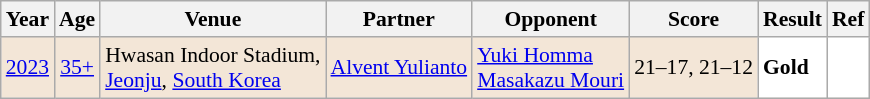<table class="sortable wikitable" style="font-size: 90%;">
<tr>
<th>Year</th>
<th>Age</th>
<th>Venue</th>
<th>Partner</th>
<th>Opponent</th>
<th>Score</th>
<th>Result</th>
<th>Ref</th>
</tr>
<tr style="background:#F3E6D7">
<td align="center"><a href='#'>2023</a></td>
<td align="center"><a href='#'>35+</a></td>
<td align="left">Hwasan Indoor Stadium,<br><a href='#'>Jeonju</a>, <a href='#'>South Korea</a></td>
<td align="left"> <a href='#'>Alvent Yulianto</a></td>
<td align="left"> <a href='#'>Yuki Homma</a><br> <a href='#'>Masakazu Mouri</a></td>
<td align="left">21–17, 21–12</td>
<td style="text-align:left; background:white"> <strong>Gold</strong></td>
<td style="text-align:center; background:white"></td>
</tr>
</table>
